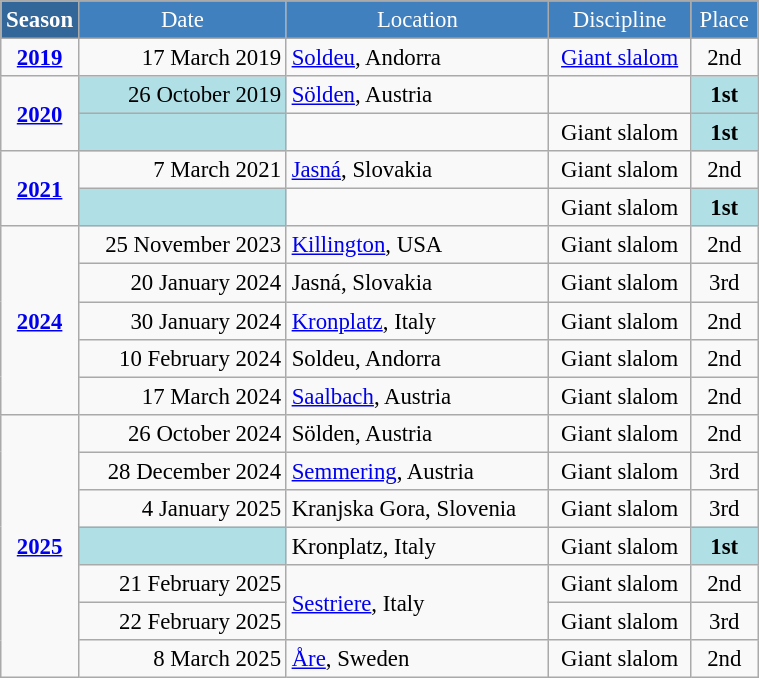<table class="wikitable" style="font-size:95%; text-align:center; border:gray solid 1px; width:40%;">
<tr style="background:#369; color:white;">
<td rowspan="2" colspan="1" width="5%"><strong>Season</strong></td>
</tr>
<tr style="background-color:#4180be; color:white;">
<td>Date</td>
<td>Location</td>
<td>Discipline</td>
<td>Place</td>
</tr>
<tr>
<td><strong><a href='#'>2019</a></strong></td>
<td align=right>17 March 2019</td>
<td align=left> <a href='#'>Soldeu</a>, Andorra</td>
<td><a href='#'>Giant slalom</a></td>
<td>2nd</td>
</tr>
<tr>
<td rowspan=2><strong><a href='#'>2020</a></strong></td>
<td align=right bgcolor="#BOEOE6">26 October 2019</td>
<td align=left> <a href='#'>Sölden</a>, Austria</td>
<td></td>
<td bgcolor="#BOEOE6"><strong>1st</strong></td>
</tr>
<tr>
<td align=right bgcolor="#BOEOE6"></td>
<td align=left></td>
<td>Giant slalom</td>
<td bgcolor="#BOEOE6"><strong>1st</strong></td>
</tr>
<tr>
<td rowspan=2><strong><a href='#'>2021</a></strong></td>
<td align=right>7 March 2021</td>
<td align=left> <a href='#'>Jasná</a>, Slovakia</td>
<td>Giant slalom</td>
<td>2nd</td>
</tr>
<tr>
<td align=right bgcolor="#BOEOE6"></td>
<td align=left></td>
<td>Giant slalom</td>
<td bgcolor="#BOEOE6"><strong>1st</strong></td>
</tr>
<tr>
<td rowspan=5><strong><a href='#'>2024</a></strong></td>
<td align=right>25 November 2023</td>
<td align=left> <a href='#'>Killington</a>, USA</td>
<td>Giant slalom</td>
<td>2nd</td>
</tr>
<tr>
<td align=right>20 January 2024</td>
<td align=left> Jasná, Slovakia</td>
<td>Giant slalom</td>
<td>3rd</td>
</tr>
<tr>
<td align=right>30 January 2024</td>
<td align=left> <a href='#'>Kronplatz</a>, Italy</td>
<td>Giant slalom</td>
<td>2nd</td>
</tr>
<tr>
<td align=right>10 February 2024</td>
<td align=left> Soldeu, Andorra</td>
<td>Giant slalom</td>
<td>2nd</td>
</tr>
<tr>
<td align=right>17 March 2024</td>
<td align=left> <a href='#'>Saalbach</a>, Austria</td>
<td>Giant slalom</td>
<td>2nd</td>
</tr>
<tr>
<td rowspan=7><strong><a href='#'>2025</a></strong></td>
<td align=right>26 October 2024</td>
<td align=left> Sölden, Austria</td>
<td>Giant slalom</td>
<td>2nd</td>
</tr>
<tr>
<td align=right>28 December 2024</td>
<td align=left> <a href='#'>Semmering</a>, Austria</td>
<td>Giant slalom</td>
<td>3rd</td>
</tr>
<tr>
<td align=right>4 January 2025</td>
<td align=left> Kranjska Gora, Slovenia</td>
<td>Giant slalom</td>
<td>3rd</td>
</tr>
<tr>
<td align=right bgcolor="#BOEOE6"></td>
<td align=left> Kronplatz, Italy</td>
<td>Giant slalom</td>
<td bgcolor="#BOEOE6"><strong>1st</strong></td>
</tr>
<tr>
<td align=right>21 February 2025</td>
<td align=left rowspan=2> <a href='#'>Sestriere</a>, Italy</td>
<td>Giant slalom</td>
<td>2nd</td>
</tr>
<tr>
<td align=right>22 February 2025</td>
<td>Giant slalom</td>
<td>3rd</td>
</tr>
<tr>
<td align=right>8 March 2025</td>
<td align=left> <a href='#'>Åre</a>, Sweden</td>
<td>Giant slalom</td>
<td>2nd</td>
</tr>
</table>
